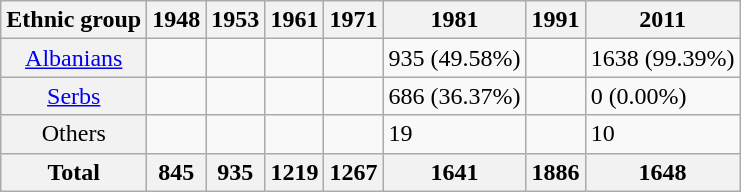<table class="wikitable">
<tr>
<th>Ethnic group</th>
<th>1948</th>
<th>1953</th>
<th>1961</th>
<th>1971</th>
<th>1981</th>
<th>1991</th>
<th>2011</th>
</tr>
<tr>
<th style="font-weight: normal;"><a href='#'>Albanians</a></th>
<td></td>
<td></td>
<td></td>
<td></td>
<td>935 (49.58%)</td>
<td></td>
<td>1638 (99.39%)</td>
</tr>
<tr>
<th style="font-weight: normal;"><a href='#'>Serbs</a></th>
<td></td>
<td></td>
<td></td>
<td></td>
<td>686 (36.37%)</td>
<td></td>
<td>0 (0.00%)</td>
</tr>
<tr>
<th style="font-weight: normal;">Others</th>
<td></td>
<td></td>
<td></td>
<td></td>
<td>19</td>
<td></td>
<td>10</td>
</tr>
<tr>
<th>Total</th>
<th>845</th>
<th>935</th>
<th>1219</th>
<th>1267</th>
<th>1641</th>
<th>1886</th>
<th>1648</th>
</tr>
</table>
